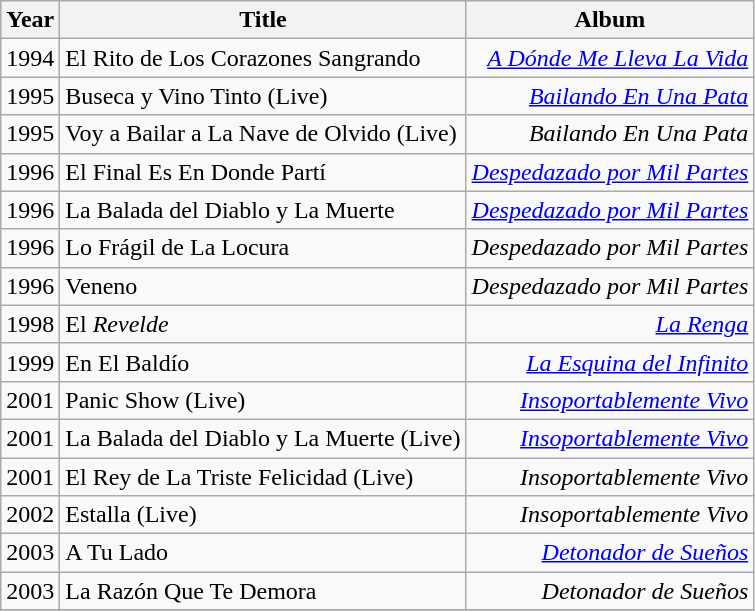<table class="wikitable">
<tr>
<th>Year</th>
<th>Title</th>
<th>Album</th>
</tr>
<tr>
<td align="left" valign="year">1994</td>
<td align="left" valign="top">El Rito de Los Corazones Sangrando</td>
<td align="Right" valign="top"><em><a href='#'>A Dónde Me Lleva La Vida</a></em></td>
</tr>
<tr>
<td align="left" valign="year">1995</td>
<td align="left" valign="top">Buseca y Vino Tinto (Live)</td>
<td align="Right" valign="top"><em><a href='#'>Bailando En Una Pata</a></em></td>
</tr>
<tr>
<td align="left" valign="year">1995</td>
<td align="left" valign="top">Voy a Bailar a La Nave de Olvido (Live)</td>
<td align="Right" valign="top"><em>Bailando En Una Pata</em></td>
</tr>
<tr>
<td align="left" valign="year">1996</td>
<td align="left" valign="top">El Final Es En Donde Partí</td>
<td align="Right" valign="top"><em><a href='#'>Despedazado por Mil Partes</a></em></td>
</tr>
<tr>
<td align="left" valign="year">1996</td>
<td align="left" valign="top">La Balada del Diablo y La Muerte</td>
<td align="Right" valign="top"><em><a href='#'>Despedazado por Mil Partes</a></em></td>
</tr>
<tr>
<td align="left" valign="year">1996</td>
<td align="left" valign="top">Lo Frágil de La Locura</td>
<td align="Right" valign="top"><em>Despedazado por Mil Partes</em></td>
</tr>
<tr>
<td align="left" valign="year">1996</td>
<td align="left" valign="top">Veneno</td>
<td align="Right" valign="top"><em>Despedazado por Mil Partes</em></td>
</tr>
<tr>
<td align="left" valign="year">1998</td>
<td align="left" valign="top">El <em>Revelde</em></td>
<td align="Right" valign="top"><em><a href='#'>La Renga</a></em></td>
</tr>
<tr>
<td align="left" valign="year">1999</td>
<td align="left" valign="top">En El Baldío</td>
<td align="Right" valign="top"><em><a href='#'>La Esquina del Infinito</a></em></td>
</tr>
<tr>
<td align="left" valign="year">2001</td>
<td align="left" valign="top">Panic Show (Live)</td>
<td align="Right" valign="top"><em><a href='#'>Insoportablemente Vivo</a></em></td>
</tr>
<tr>
<td align="left" valign="year">2001</td>
<td align="left" valign="top">La Balada del Diablo y La Muerte (Live)</td>
<td align="Right" valign="top"><em><a href='#'>Insoportablemente Vivo</a></em></td>
</tr>
<tr>
<td align="left" valign="year">2001</td>
<td align="left" valign="top">El Rey de La Triste Felicidad (Live)</td>
<td align="Right" valign="top"><em>Insoportablemente Vivo</em></td>
</tr>
<tr>
<td align="left" valign="year">2002</td>
<td align="left" valign="top">Estalla (Live)</td>
<td align="Right" valign="top"><em>Insoportablemente Vivo</em></td>
</tr>
<tr>
<td align="left" valign="year">2003</td>
<td align="left" valign="top">A Tu Lado</td>
<td align="Right" valign="top"><em><a href='#'>Detonador de Sueños</a></em></td>
</tr>
<tr>
<td align="left" valign="year">2003</td>
<td align="left" valign="top">La Razón Que Te Demora</td>
<td align="Right" valign="top"><em>Detonador de Sueños</em></td>
</tr>
<tr>
</tr>
</table>
